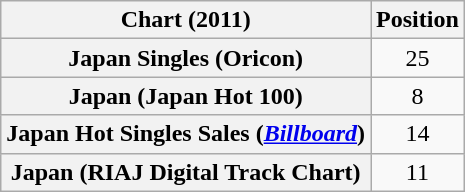<table class="wikitable plainrowheaders sortable" style="text-align:center;">
<tr>
<th>Chart (2011)</th>
<th>Position</th>
</tr>
<tr>
<th scope="row">Japan Singles (Oricon)</th>
<td>25</td>
</tr>
<tr>
<th scope="row">Japan (Japan Hot 100)</th>
<td>8</td>
</tr>
<tr>
<th scope="row">Japan Hot Singles Sales (<em><a href='#'>Billboard</a></em>)</th>
<td>14</td>
</tr>
<tr>
<th scope="row">Japan (RIAJ Digital Track Chart)</th>
<td>11</td>
</tr>
</table>
